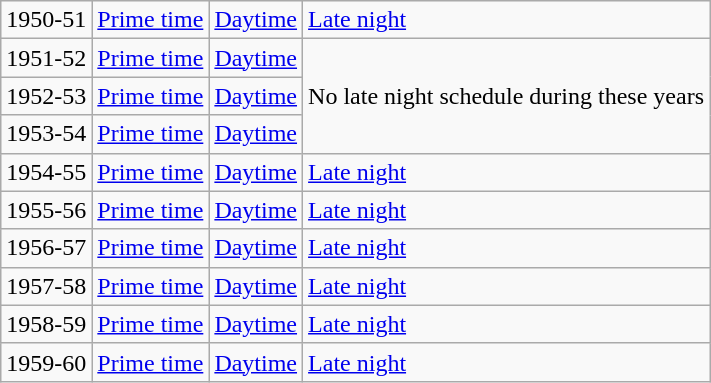<table class="wikitable" border="1">
<tr>
<td>1950-51</td>
<td><a href='#'>Prime time</a></td>
<td><a href='#'>Daytime</a></td>
<td><a href='#'>Late night</a></td>
</tr>
<tr>
<td>1951-52</td>
<td><a href='#'>Prime time</a></td>
<td><a href='#'>Daytime</a></td>
<td rowspan="3">No late night schedule during these years</td>
</tr>
<tr>
<td>1952-53</td>
<td><a href='#'>Prime time</a></td>
<td><a href='#'>Daytime</a></td>
</tr>
<tr>
<td>1953-54</td>
<td><a href='#'>Prime time</a></td>
<td><a href='#'>Daytime</a></td>
</tr>
<tr>
<td>1954-55</td>
<td><a href='#'>Prime time</a></td>
<td><a href='#'>Daytime</a></td>
<td><a href='#'>Late night</a></td>
</tr>
<tr>
<td>1955-56</td>
<td><a href='#'>Prime time</a></td>
<td><a href='#'>Daytime</a></td>
<td><a href='#'>Late night</a></td>
</tr>
<tr>
<td>1956-57</td>
<td><a href='#'>Prime time</a></td>
<td><a href='#'>Daytime</a></td>
<td><a href='#'>Late night</a></td>
</tr>
<tr>
<td>1957-58</td>
<td><a href='#'>Prime time</a></td>
<td><a href='#'>Daytime</a></td>
<td><a href='#'>Late night</a></td>
</tr>
<tr>
<td>1958-59</td>
<td><a href='#'>Prime time</a></td>
<td><a href='#'>Daytime</a></td>
<td><a href='#'>Late night</a></td>
</tr>
<tr>
<td>1959-60</td>
<td><a href='#'>Prime time</a></td>
<td><a href='#'>Daytime</a></td>
<td><a href='#'>Late night</a></td>
</tr>
</table>
